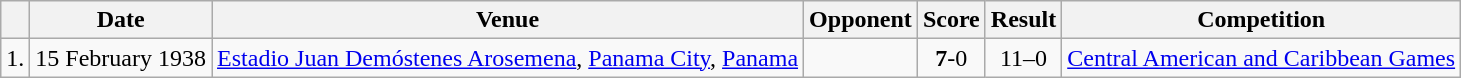<table class="wikitable">
<tr>
<th></th>
<th>Date</th>
<th>Venue</th>
<th>Opponent</th>
<th>Score</th>
<th>Result</th>
<th>Competition</th>
</tr>
<tr>
<td align="center">1.</td>
<td>15 February 1938</td>
<td><a href='#'>Estadio Juan Demóstenes Arosemena</a>, <a href='#'>Panama City</a>, <a href='#'>Panama</a></td>
<td></td>
<td align="center"><strong>7</strong>-0</td>
<td align="center">11–0</td>
<td><a href='#'>Central American and Caribbean Games</a></td>
</tr>
</table>
